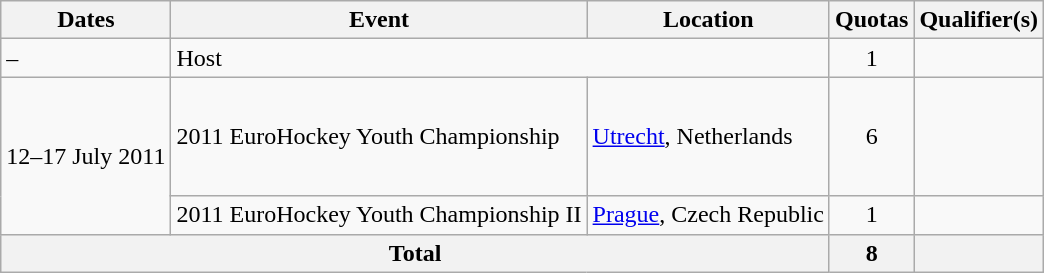<table class=wikitable>
<tr>
<th>Dates</th>
<th>Event</th>
<th>Location</th>
<th>Quotas</th>
<th>Qualifier(s)</th>
</tr>
<tr>
<td>–</td>
<td colspan=2>Host</td>
<td style="text-align: center;">1</td>
<td></td>
</tr>
<tr>
<td rowspan=2>12–17 July 2011</td>
<td>2011 EuroHockey Youth Championship</td>
<td><a href='#'>Utrecht</a>, Netherlands</td>
<td style="text-align: center;">6</td>
<td><br><br><br><br></td>
</tr>
<tr>
<td>2011 EuroHockey Youth Championship II</td>
<td><a href='#'>Prague</a>, Czech Republic</td>
<td style="text-align: center;">1</td>
<td><br></td>
</tr>
<tr>
<th colspan="3">Total</th>
<th>8</th>
<th></th>
</tr>
</table>
